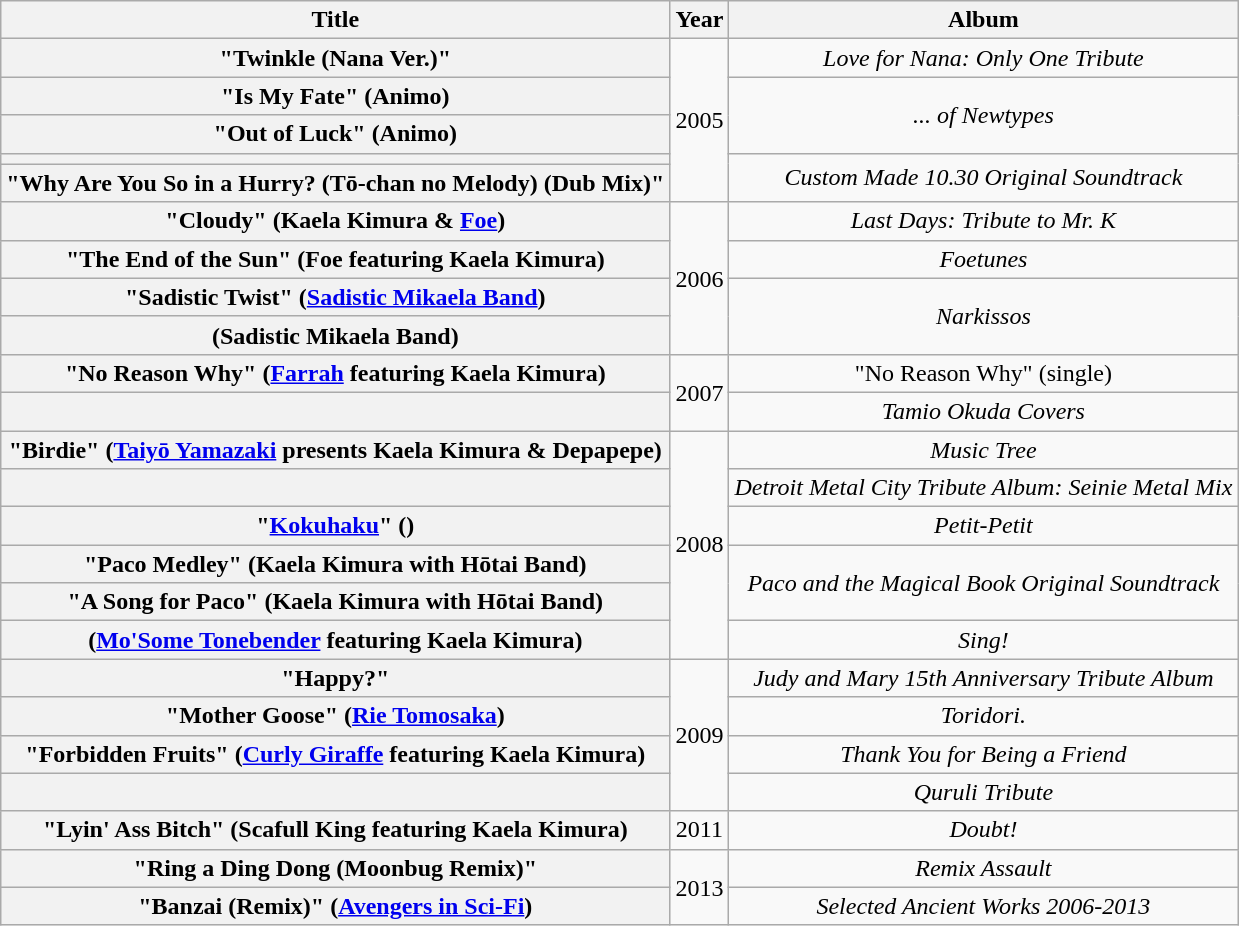<table class="wikitable plainrowheaders" style="text-align:center;">
<tr>
<th scope="col">Title</th>
<th scope="col">Year</th>
<th scope="col">Album</th>
</tr>
<tr>
<th scope="row">"Twinkle (Nana Ver.)"</th>
<td rowspan="5">2005</td>
<td><em>Love for Nana: Only One Tribute</em></td>
</tr>
<tr>
<th scope="row">"Is My Fate" <span>(Animo)</span></th>
<td rowspan="2"><em>... of Newtypes</em></td>
</tr>
<tr>
<th scope="row">"Out of Luck" <span>(Animo)</span></th>
</tr>
<tr>
<th scope="row"></th>
<td rowspan="2"><em>Custom Made 10.30 Original Soundtrack</em></td>
</tr>
<tr>
<th scope="row">"Why Are You So in a Hurry? (Tō-chan no Melody) (Dub Mix)"</th>
</tr>
<tr>
<th scope="row">"Cloudy" <span>(Kaela Kimura & <a href='#'>Foe</a>)</span></th>
<td rowspan="4">2006</td>
<td><em>Last Days: Tribute to Mr. K</em></td>
</tr>
<tr>
<th scope="row">"The End of the Sun" <span>(Foe featuring Kaela Kimura)</span></th>
<td><em>Foetunes</em></td>
</tr>
<tr>
<th scope="row">"Sadistic Twist" <span>(<a href='#'>Sadistic Mikaela Band</a>)</span></th>
<td rowspan="2"><em>Narkissos</em></td>
</tr>
<tr>
<th scope="row"> <span>(Sadistic Mikaela Band)</span></th>
</tr>
<tr>
<th scope="row">"No Reason Why" <span>(<a href='#'>Farrah</a> featuring Kaela Kimura)</span></th>
<td rowspan="2">2007</td>
<td>"No Reason Why" <span>(single)</span></td>
</tr>
<tr>
<th scope="row"></th>
<td><em>Tamio Okuda Covers</em></td>
</tr>
<tr>
<th scope="row">"Birdie" <span>(<a href='#'>Taiyō Yamazaki</a> presents Kaela Kimura & Depapepe)</span></th>
<td rowspan="6">2008</td>
<td><em>Music Tree</em></td>
</tr>
<tr>
<th scope="row"></th>
<td><em>Detroit Metal City Tribute Album: Seinie Metal Mix</em></td>
</tr>
<tr>
<th scope="row">"<a href='#'>Kokuhaku</a>" <span>(<a href='#'></a>)</span></th>
<td><em>Petit-Petit</em></td>
</tr>
<tr>
<th scope="row">"Paco Medley" <span>(Kaela Kimura with Hōtai Band)</span></th>
<td rowspan="2"><em>Paco and the Magical Book Original Soundtrack</em></td>
</tr>
<tr>
<th scope="row">"A Song for Paco" <span>(Kaela Kimura with Hōtai Band)</span></th>
</tr>
<tr>
<th scope="row"> <span>(<a href='#'>Mo'Some Tonebender</a> featuring Kaela Kimura)</span></th>
<td><em>Sing!</em></td>
</tr>
<tr>
<th scope="row">"Happy?"</th>
<td rowspan="4">2009</td>
<td><em>Judy and Mary 15th Anniversary Tribute Album</em></td>
</tr>
<tr>
<th scope="row">"Mother Goose" <span>(<a href='#'>Rie Tomosaka</a>)</span></th>
<td><em>Toridori.</em></td>
</tr>
<tr>
<th scope="row">"Forbidden Fruits" <span>(<a href='#'>Curly Giraffe</a> featuring Kaela Kimura)</span></th>
<td><em>Thank You for Being a Friend</em></td>
</tr>
<tr>
<th scope="row"></th>
<td><em>Quruli Tribute</em></td>
</tr>
<tr>
<th scope="row">"Lyin' Ass Bitch" <span>(Scafull King featuring Kaela Kimura)</span></th>
<td>2011</td>
<td><em>Doubt!</em></td>
</tr>
<tr>
<th scope="row">"Ring a Ding Dong (Moonbug Remix)"</th>
<td rowspan="2">2013</td>
<td><em>Remix Assault</em></td>
</tr>
<tr>
<th scope="row">"Banzai (Remix)" <span>(<a href='#'>Avengers in Sci-Fi</a>)</span></th>
<td><em>Selected Ancient Works 2006-2013</em></td>
</tr>
</table>
